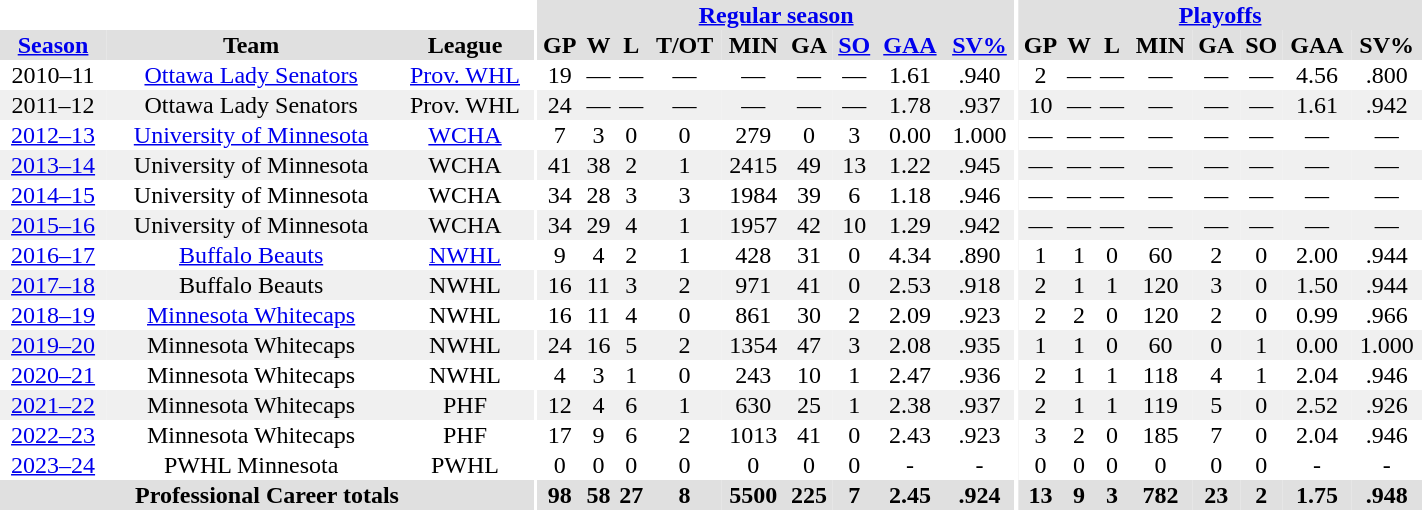<table border="0" cellpadding="1" cellspacing="0" style="text-align:center; width:75%">
<tr bgcolor="#e0e0e0">
<th colspan="3" bgcolor="#ffffff"></th>
<th rowspan="99" bgcolor="#ffffff"></th>
<th colspan="9" bgcolor="#e0e0e0"><a href='#'>Regular season</a></th>
<th rowspan="99" bgcolor="#ffffff"></th>
<th colspan="8" bgcolor="#e0e0e0"><a href='#'>Playoffs</a></th>
</tr>
<tr bgcolor="#e0e0e0">
<th><a href='#'>Season</a></th>
<th>Team</th>
<th>League</th>
<th>GP</th>
<th>W</th>
<th>L</th>
<th>T/OT</th>
<th>MIN</th>
<th>GA</th>
<th><a href='#'>SO</a></th>
<th><a href='#'>GAA</a></th>
<th><a href='#'>SV%</a></th>
<th>GP</th>
<th>W</th>
<th>L</th>
<th>MIN</th>
<th>GA</th>
<th>SO</th>
<th>GAA</th>
<th>SV%</th>
</tr>
<tr>
<td>2010–11</td>
<td><a href='#'>Ottawa Lady Senators</a></td>
<td><a href='#'>Prov. WHL</a></td>
<td>19</td>
<td>—</td>
<td>—</td>
<td>—</td>
<td>—</td>
<td>—</td>
<td>—</td>
<td>1.61</td>
<td>.940</td>
<td>2</td>
<td>—</td>
<td>—</td>
<td>—</td>
<td>—</td>
<td>—</td>
<td>4.56</td>
<td>.800</td>
</tr>
<tr bgcolor="f0f0f0">
<td>2011–12</td>
<td>Ottawa Lady Senators</td>
<td>Prov. WHL</td>
<td>24</td>
<td>—</td>
<td>—</td>
<td>—</td>
<td>—</td>
<td>—</td>
<td>—</td>
<td>1.78</td>
<td>.937</td>
<td>10</td>
<td>—</td>
<td>—</td>
<td>—</td>
<td>—</td>
<td>—</td>
<td>1.61</td>
<td>.942</td>
</tr>
<tr>
<td><a href='#'>2012–13</a></td>
<td><a href='#'>University of Minnesota</a></td>
<td><a href='#'>WCHA</a></td>
<td>7</td>
<td>3</td>
<td>0</td>
<td>0</td>
<td>279</td>
<td>0</td>
<td>3</td>
<td>0.00</td>
<td>1.000</td>
<td>—</td>
<td>—</td>
<td>—</td>
<td>—</td>
<td>—</td>
<td>—</td>
<td>—</td>
<td>—</td>
</tr>
<tr bgcolor="#f0f0f0">
<td><a href='#'>2013–14</a></td>
<td>University of Minnesota</td>
<td>WCHA</td>
<td>41</td>
<td>38</td>
<td>2</td>
<td>1</td>
<td>2415</td>
<td>49</td>
<td>13</td>
<td>1.22</td>
<td>.945</td>
<td>—</td>
<td>—</td>
<td>—</td>
<td>—</td>
<td>—</td>
<td>—</td>
<td>—</td>
<td>—</td>
</tr>
<tr>
<td><a href='#'>2014–15</a></td>
<td>University of Minnesota</td>
<td>WCHA</td>
<td>34</td>
<td>28</td>
<td>3</td>
<td>3</td>
<td>1984</td>
<td>39</td>
<td>6</td>
<td>1.18</td>
<td>.946</td>
<td>—</td>
<td>—</td>
<td>—</td>
<td>—</td>
<td>—</td>
<td>—</td>
<td>—</td>
<td>—</td>
</tr>
<tr bgcolor="#f0f0f0">
<td><a href='#'>2015–16</a></td>
<td>University of Minnesota</td>
<td>WCHA</td>
<td>34</td>
<td>29</td>
<td>4</td>
<td>1</td>
<td>1957</td>
<td>42</td>
<td>10</td>
<td>1.29</td>
<td>.942</td>
<td>—</td>
<td>—</td>
<td>—</td>
<td>—</td>
<td>—</td>
<td>—</td>
<td>—</td>
<td>—</td>
</tr>
<tr>
<td><a href='#'>2016–17</a></td>
<td><a href='#'>Buffalo Beauts</a></td>
<td><a href='#'>NWHL</a></td>
<td>9</td>
<td>4</td>
<td>2</td>
<td>1</td>
<td>428</td>
<td>31</td>
<td>0</td>
<td>4.34</td>
<td>.890</td>
<td>1</td>
<td>1</td>
<td>0</td>
<td>60</td>
<td>2</td>
<td>0</td>
<td>2.00</td>
<td>.944</td>
</tr>
<tr bgcolor="#f0f0f0">
<td><a href='#'>2017–18</a></td>
<td>Buffalo Beauts</td>
<td>NWHL</td>
<td>16</td>
<td>11</td>
<td>3</td>
<td>2</td>
<td>971</td>
<td>41</td>
<td>0</td>
<td>2.53</td>
<td>.918</td>
<td>2</td>
<td>1</td>
<td>1</td>
<td>120</td>
<td>3</td>
<td>0</td>
<td>1.50</td>
<td>.944</td>
</tr>
<tr>
<td><a href='#'>2018–19</a></td>
<td><a href='#'>Minnesota Whitecaps</a></td>
<td>NWHL</td>
<td>16</td>
<td>11</td>
<td>4</td>
<td>0</td>
<td>861</td>
<td>30</td>
<td>2</td>
<td>2.09</td>
<td>.923</td>
<td>2</td>
<td>2</td>
<td>0</td>
<td>120</td>
<td>2</td>
<td>0</td>
<td>0.99</td>
<td>.966</td>
</tr>
<tr bgcolor="#f0f0f0">
<td><a href='#'>2019–20</a></td>
<td>Minnesota Whitecaps</td>
<td>NWHL</td>
<td>24</td>
<td>16</td>
<td>5</td>
<td>2</td>
<td>1354</td>
<td>47</td>
<td>3</td>
<td>2.08</td>
<td>.935</td>
<td>1</td>
<td>1</td>
<td>0</td>
<td>60</td>
<td>0</td>
<td>1</td>
<td>0.00</td>
<td>1.000</td>
</tr>
<tr>
<td><a href='#'>2020–21</a></td>
<td>Minnesota Whitecaps</td>
<td>NWHL</td>
<td>4</td>
<td>3</td>
<td>1</td>
<td>0</td>
<td>243</td>
<td>10</td>
<td>1</td>
<td>2.47</td>
<td>.936</td>
<td>2</td>
<td>1</td>
<td>1</td>
<td>118</td>
<td>4</td>
<td>1</td>
<td>2.04</td>
<td>.946</td>
</tr>
<tr bgcolor="#f0f0f0">
<td><a href='#'>2021–22</a></td>
<td>Minnesota Whitecaps</td>
<td>PHF</td>
<td>12</td>
<td>4</td>
<td>6</td>
<td>1</td>
<td>630</td>
<td>25</td>
<td>1</td>
<td>2.38</td>
<td>.937</td>
<td>2</td>
<td>1</td>
<td>1</td>
<td>119</td>
<td>5</td>
<td>0</td>
<td>2.52</td>
<td>.926</td>
</tr>
<tr>
<td><a href='#'>2022–23</a></td>
<td>Minnesota Whitecaps</td>
<td>PHF</td>
<td>17</td>
<td>9</td>
<td>6</td>
<td>2</td>
<td>1013</td>
<td>41</td>
<td>0</td>
<td>2.43</td>
<td>.923</td>
<td>3</td>
<td>2</td>
<td>0</td>
<td>185</td>
<td>7</td>
<td>0</td>
<td>2.04</td>
<td>.946</td>
</tr>
<tr>
<td><a href='#'>2023–24</a></td>
<td>PWHL Minnesota</td>
<td>PWHL</td>
<td>0</td>
<td>0</td>
<td>0</td>
<td>0</td>
<td>0</td>
<td>0</td>
<td>0</td>
<td>-</td>
<td>-</td>
<td>0</td>
<td>0</td>
<td>0</td>
<td>0</td>
<td>0</td>
<td>0</td>
<td>-</td>
<td>-</td>
</tr>
<tr bgcolor="#e0e0e0">
<th colspan="3">Professional Career totals</th>
<th>98</th>
<th>58</th>
<th>27</th>
<th>8</th>
<th>5500</th>
<th>225</th>
<th>7</th>
<th>2.45</th>
<th>.924</th>
<th>13</th>
<th>9</th>
<th>3</th>
<th>782</th>
<th>23</th>
<th>2</th>
<th>1.75</th>
<th>.948</th>
</tr>
</table>
